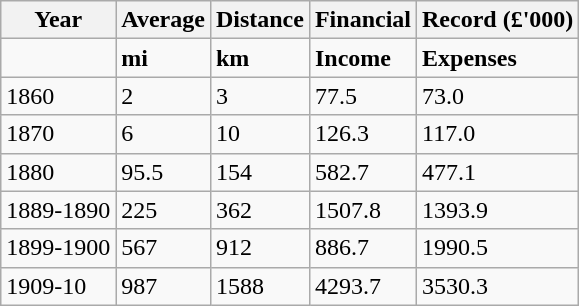<table class="wikitable">
<tr>
<th>Year</th>
<th>Average</th>
<th>Distance</th>
<th>Financial</th>
<th>Record (£'000)</th>
</tr>
<tr>
<td></td>
<td><strong>mi</strong></td>
<td><strong>km</strong></td>
<td><strong>Income</strong></td>
<td><strong>Expenses</strong></td>
</tr>
<tr>
<td>1860</td>
<td>2</td>
<td>3</td>
<td>77.5</td>
<td>73.0</td>
</tr>
<tr>
<td>1870</td>
<td>6</td>
<td>10</td>
<td>126.3</td>
<td>117.0</td>
</tr>
<tr>
<td>1880</td>
<td>95.5</td>
<td>154</td>
<td>582.7</td>
<td>477.1</td>
</tr>
<tr>
<td>1889-1890</td>
<td>225</td>
<td>362</td>
<td>1507.8</td>
<td>1393.9</td>
</tr>
<tr>
<td>1899-1900</td>
<td>567</td>
<td>912</td>
<td>886.7</td>
<td>1990.5</td>
</tr>
<tr>
<td>1909-10</td>
<td>987</td>
<td>1588</td>
<td>4293.7</td>
<td>3530.3</td>
</tr>
</table>
